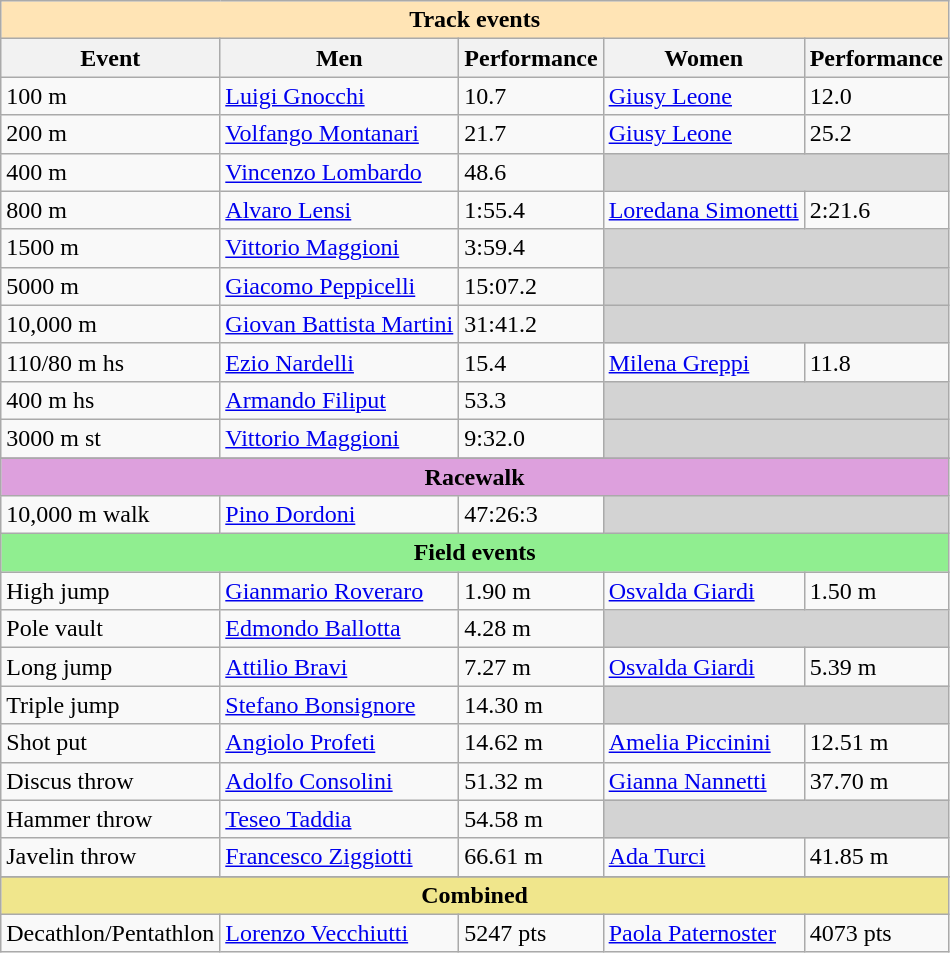<table class="wikitable" width= style="font-size:100%; text-align:center;">
<tr bgcolor=moccasin>
<td align=center colspan=5><strong>Track events</strong></td>
</tr>
<tr>
<th>Event</th>
<th>Men</th>
<th>Performance</th>
<th>Women</th>
<th>Performance</th>
</tr>
<tr>
<td>100 m</td>
<td align=left><a href='#'>Luigi Gnocchi</a></td>
<td>10.7</td>
<td align=left><a href='#'>Giusy Leone</a></td>
<td>12.0</td>
</tr>
<tr>
<td>200 m</td>
<td align=left><a href='#'>Volfango Montanari</a></td>
<td>21.7</td>
<td align=left><a href='#'>Giusy Leone</a></td>
<td>25.2</td>
</tr>
<tr>
<td>400 m</td>
<td align=left><a href='#'>Vincenzo Lombardo</a></td>
<td>48.6</td>
<td align=left bgcolor=lightgrey colspan=2></td>
</tr>
<tr>
<td>800 m</td>
<td align=left><a href='#'>Alvaro Lensi</a></td>
<td>1:55.4</td>
<td align=left><a href='#'>Loredana Simonetti</a></td>
<td>2:21.6</td>
</tr>
<tr>
<td>1500 m</td>
<td align=left><a href='#'>Vittorio Maggioni</a></td>
<td>3:59.4</td>
<td align=left bgcolor=lightgrey colspan=2></td>
</tr>
<tr>
<td>5000 m</td>
<td align=left><a href='#'>Giacomo Peppicelli</a></td>
<td>15:07.2</td>
<td align=left bgcolor=lightgrey colspan=2></td>
</tr>
<tr>
<td>10,000 m</td>
<td align=left><a href='#'>Giovan Battista Martini</a></td>
<td>31:41.2</td>
<td align=left bgcolor=lightgrey colspan=2></td>
</tr>
<tr>
<td>110/80 m hs</td>
<td align=left><a href='#'>Ezio Nardelli</a></td>
<td>15.4</td>
<td align=left><a href='#'>Milena Greppi</a></td>
<td>11.8</td>
</tr>
<tr>
<td>400 m hs</td>
<td align=left><a href='#'>Armando Filiput</a></td>
<td>53.3</td>
<td align=left bgcolor=lightgrey colspan=2></td>
</tr>
<tr>
<td>3000 m st</td>
<td align=left><a href='#'>Vittorio Maggioni</a></td>
<td>9:32.0</td>
<td align=left bgcolor=lightgrey colspan=2></td>
</tr>
<tr>
</tr>
<tr bgcolor=plum>
<td align=center colspan=5><strong>Racewalk</strong></td>
</tr>
<tr>
<td>10,000 m walk</td>
<td align=left><a href='#'>Pino Dordoni</a></td>
<td>47:26:3</td>
<td align=left bgcolor=lightgrey colspan=2></td>
</tr>
<tr bgcolor=lightgreen>
<td align=center colspan=5><strong>Field events</strong></td>
</tr>
<tr>
<td>High jump</td>
<td align=left><a href='#'>Gianmario Roveraro</a></td>
<td>1.90 m</td>
<td align=left><a href='#'>Osvalda Giardi</a></td>
<td>1.50 m</td>
</tr>
<tr>
<td>Pole vault</td>
<td align=left><a href='#'>Edmondo Ballotta</a></td>
<td>4.28 m </td>
<td align=left bgcolor=lightgrey colspan=2></td>
</tr>
<tr>
<td>Long jump</td>
<td align=left><a href='#'>Attilio Bravi</a></td>
<td>7.27 m</td>
<td align=left><a href='#'>Osvalda Giardi</a></td>
<td>5.39 m</td>
</tr>
<tr>
<td>Triple jump</td>
<td align=left><a href='#'>Stefano Bonsignore</a></td>
<td>14.30 m</td>
<td align=left bgcolor=lightgrey colspan=2></td>
</tr>
<tr>
<td>Shot put</td>
<td align=left><a href='#'>Angiolo Profeti</a></td>
<td>14.62 m</td>
<td align=left><a href='#'>Amelia Piccinini</a></td>
<td>12.51 m</td>
</tr>
<tr>
<td>Discus throw</td>
<td align=left><a href='#'>Adolfo Consolini</a></td>
<td>51.32 m</td>
<td align=left><a href='#'>Gianna Nannetti</a></td>
<td>37.70 m</td>
</tr>
<tr>
<td>Hammer throw</td>
<td align=left><a href='#'>Teseo Taddia</a></td>
<td>54.58 m</td>
<td align=left bgcolor=lightgrey colspan=2></td>
</tr>
<tr>
<td>Javelin throw</td>
<td align=left><a href='#'>Francesco Ziggiotti</a></td>
<td>66.61 m</td>
<td align=left><a href='#'>Ada Turci</a></td>
<td>41.85 m</td>
</tr>
<tr>
</tr>
<tr bgcolor=khaki>
<td align=center colspan=5><strong>Combined</strong></td>
</tr>
<tr>
<td>Decathlon/Pentathlon</td>
<td align=left><a href='#'>Lorenzo Vecchiutti</a></td>
<td>5247 pts</td>
<td align=left><a href='#'>Paola Paternoster</a></td>
<td>4073 pts</td>
</tr>
</table>
